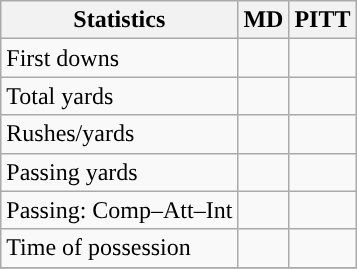<table class="wikitable" style="float: left;">
<tr>
<th>Statistics</th>
<th>MD</th>
<th>PITT</th>
</tr>
<tr>
<td>First downs</td>
<td></td>
<td></td>
</tr>
<tr>
<td>Total yards</td>
<td></td>
<td></td>
</tr>
<tr>
<td>Rushes/yards</td>
<td></td>
<td></td>
</tr>
<tr>
<td>Passing yards</td>
<td></td>
<td></td>
</tr>
<tr>
<td>Passing: Comp–Att–Int</td>
<td></td>
<td></td>
</tr>
<tr>
<td>Time of possession</td>
<td></td>
<td></td>
</tr>
<tr>
</tr>
</table>
